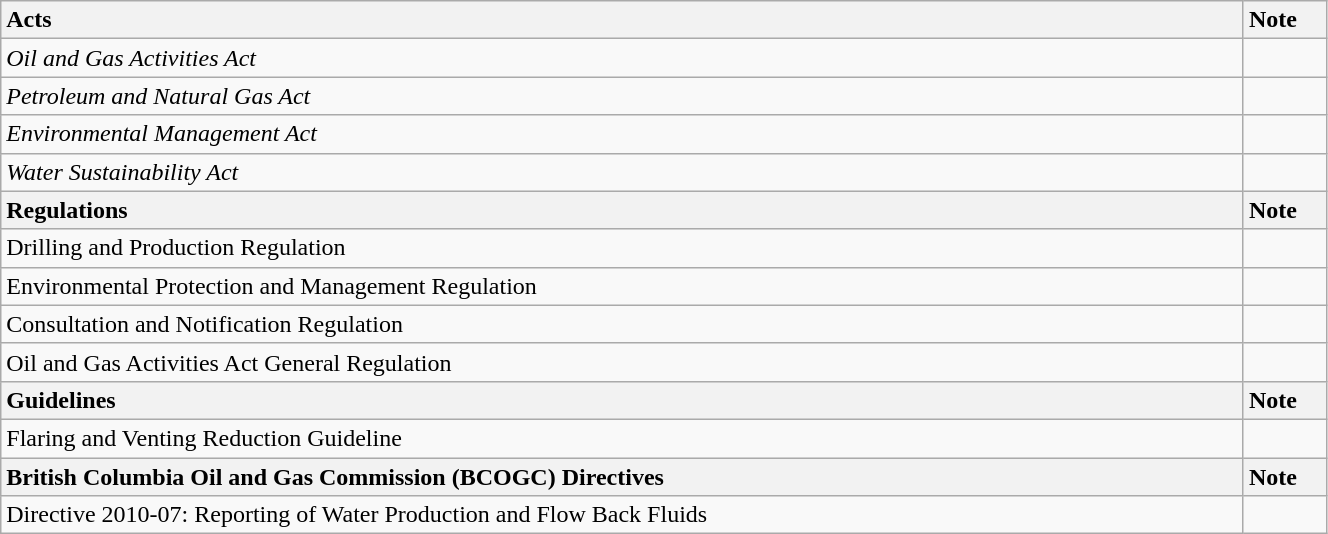<table class="wikitable" style="width: 70%; height: 14em;">
<tr>
<th style="text-align:left;">Acts</th>
<th style="text-align:left;">Note</th>
</tr>
<tr>
<td><em>Oil and Gas Activities Act</em></td>
<td style="width: 3em;"></td>
</tr>
<tr>
<td><em>Petroleum and Natural Gas Act</em></td>
<td></td>
</tr>
<tr>
<td><em>Environmental Management Act</em></td>
<td></td>
</tr>
<tr>
<td><em>Water Sustainability Act</em></td>
<td></td>
</tr>
<tr>
<th style="text-align:left;">Regulations</th>
<th style="text-align:left;">Note</th>
</tr>
<tr>
<td>Drilling and Production Regulation</td>
<td></td>
</tr>
<tr>
<td>Environmental Protection and Management Regulation</td>
<td></td>
</tr>
<tr>
<td>Consultation and Notification Regulation</td>
<td></td>
</tr>
<tr>
<td>Oil and Gas Activities Act General Regulation</td>
<td></td>
</tr>
<tr>
<th style="text-align:left;">Guidelines</th>
<th style="text-align:left;">Note</th>
</tr>
<tr>
<td>Flaring and Venting Reduction Guideline</td>
<td></td>
</tr>
<tr>
<th style="text-align:left;">British Columbia Oil and Gas Commission (BCOGC) Directives</th>
<th style="text-align:left;">Note</th>
</tr>
<tr>
<td>Directive 2010-07: Reporting of Water Production and Flow Back Fluids</td>
<td></td>
</tr>
</table>
